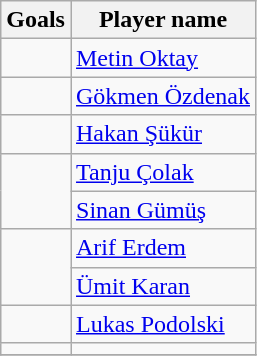<table class="wikitable">
<tr>
<th>Goals</th>
<th>Player name</th>
</tr>
<tr>
<td></td>
<td> <a href='#'>Metin Oktay</a></td>
</tr>
<tr>
<td></td>
<td> <a href='#'>Gökmen Özdenak</a></td>
</tr>
<tr>
<td></td>
<td> <a href='#'>Hakan Şükür</a></td>
</tr>
<tr>
<td rowspan=2></td>
<td> <a href='#'>Tanju Çolak</a></td>
</tr>
<tr>
<td> <a href='#'>Sinan Gümüş</a></td>
</tr>
<tr>
<td rowspan=2></td>
<td> <a href='#'>Arif Erdem</a></td>
</tr>
<tr>
<td> <a href='#'>Ümit Karan</a></td>
</tr>
<tr>
<td></td>
<td> <a href='#'>Lukas Podolski</a></td>
</tr>
<tr>
<td></td>
<td> </td>
</tr>
<tr>
</tr>
</table>
